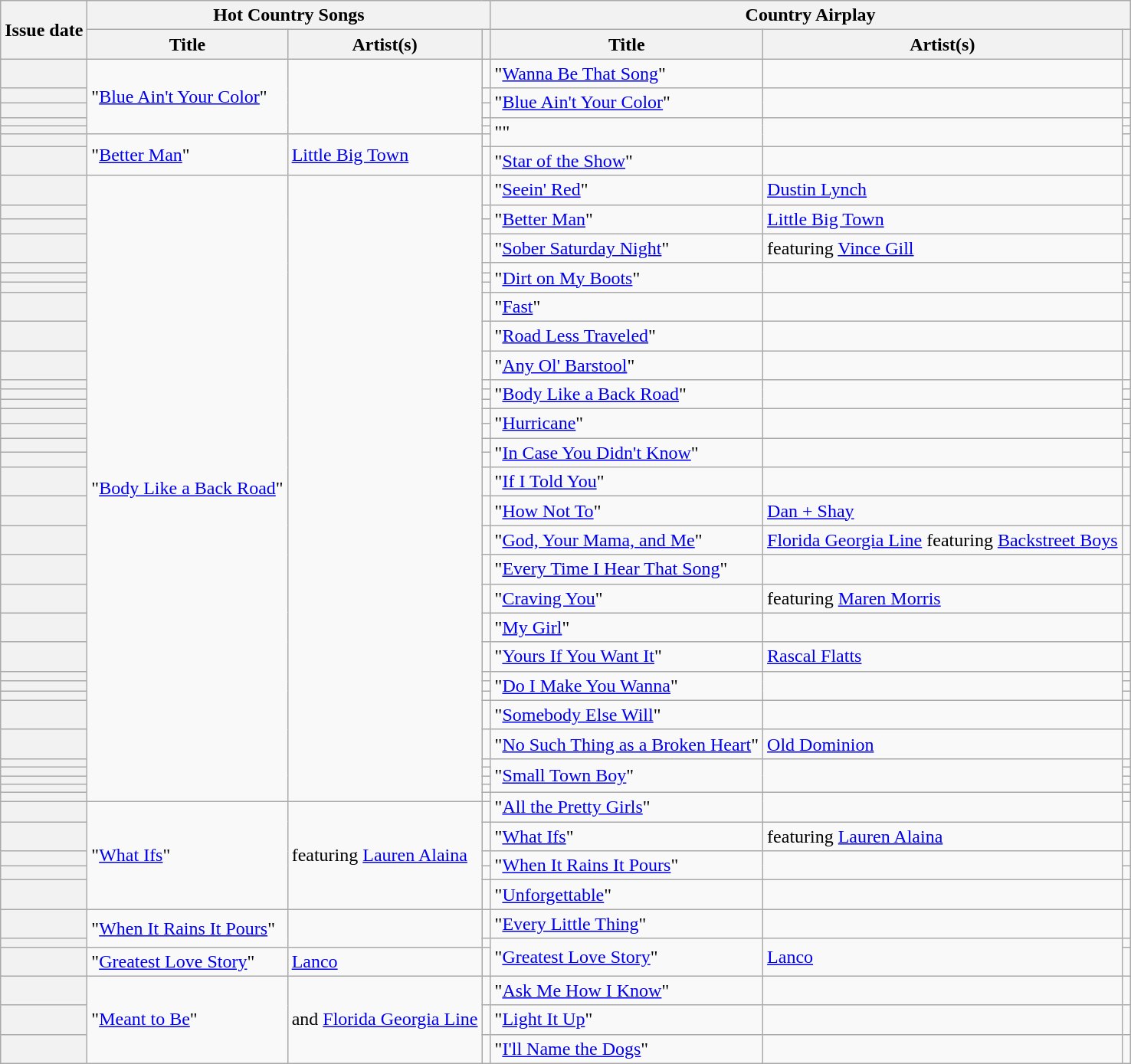<table class="wikitable sortable plainrowheaders">
<tr>
<th scope=col rowspan=2>Issue date</th>
<th scope=col colspan=3>Hot Country Songs</th>
<th scope=col colspan=3>Country Airplay</th>
</tr>
<tr>
<th scope=col>Title</th>
<th scope=col>Artist(s)</th>
<th scope=col class=unsortable></th>
<th scope=col>Title</th>
<th scope=col>Artist(s)</th>
<th scope=col class=unsortable></th>
</tr>
<tr>
<th scope=row></th>
<td rowspan="5">"<a href='#'>Blue Ain't Your Color</a>"</td>
<td rowspan="5"></td>
<td align=center></td>
<td>"<a href='#'>Wanna Be That Song</a>"</td>
<td></td>
<td align=center></td>
</tr>
<tr>
<th scope=row></th>
<td align=center></td>
<td rowspan="2">"<a href='#'>Blue Ain't Your Color</a>"</td>
<td rowspan="2"></td>
<td align=center></td>
</tr>
<tr>
<th scope=row></th>
<td align=center></td>
<td align=center></td>
</tr>
<tr>
<th scope=row></th>
<td align=center></td>
<td rowspan="3">""</td>
<td rowspan="3"></td>
<td align=center></td>
</tr>
<tr>
<th scope=row></th>
<td align=center></td>
<td align=center></td>
</tr>
<tr>
<th scope=row></th>
<td rowspan="2">"<a href='#'>Better Man</a>"</td>
<td rowspan="2"><a href='#'>Little Big Town</a></td>
<td align=center></td>
<td align=center></td>
</tr>
<tr>
<th scope=row></th>
<td align=center></td>
<td>"<a href='#'>Star of the Show</a>"</td>
<td></td>
<td align=center></td>
</tr>
<tr>
<th scope=row></th>
<td rowspan="34">"<a href='#'>Body Like a Back Road</a>"</td>
<td rowspan="34"></td>
<td align=center></td>
<td>"<a href='#'>Seein' Red</a>"</td>
<td><a href='#'>Dustin Lynch</a></td>
<td align=center></td>
</tr>
<tr>
<th scope=row></th>
<td align=center></td>
<td rowspan="2">"<a href='#'>Better Man</a>"</td>
<td rowspan="2"><a href='#'>Little Big Town</a></td>
<td align=center></td>
</tr>
<tr>
<th scope=row></th>
<td align=center></td>
<td align=center></td>
</tr>
<tr>
<th scope=row></th>
<td align=center></td>
<td>"<a href='#'>Sober Saturday Night</a>"</td>
<td> featuring <a href='#'>Vince Gill</a></td>
<td align=center></td>
</tr>
<tr>
<th scope=row></th>
<td align=center></td>
<td rowspan="3">"<a href='#'>Dirt on My Boots</a>"</td>
<td rowspan="3"></td>
<td align=center></td>
</tr>
<tr>
<th scope=row></th>
<td align=center></td>
<td align=center></td>
</tr>
<tr>
<th scope=row></th>
<td align=center></td>
<td align=center></td>
</tr>
<tr>
<th scope=row></th>
<td align=center></td>
<td>"<a href='#'>Fast</a>"</td>
<td></td>
<td align=center></td>
</tr>
<tr>
<th scope=row></th>
<td align=center></td>
<td>"<a href='#'>Road Less Traveled</a>"</td>
<td></td>
<td align=center></td>
</tr>
<tr>
<th scope=row></th>
<td align=center></td>
<td>"<a href='#'>Any Ol' Barstool</a>"</td>
<td></td>
<td align=center></td>
</tr>
<tr>
<th scope=row></th>
<td align=center></td>
<td rowspan="3">"<a href='#'>Body Like a Back Road</a>"</td>
<td rowspan="3"></td>
<td align=center></td>
</tr>
<tr>
<th scope=row></th>
<td align=center></td>
<td align=center></td>
</tr>
<tr>
<th scope=row></th>
<td align=center></td>
<td align=center></td>
</tr>
<tr>
<th scope=row></th>
<td align=center></td>
<td rowspan="2">"<a href='#'>Hurricane</a>"</td>
<td rowspan="2"></td>
<td align=center></td>
</tr>
<tr>
<th scope=row></th>
<td align=center></td>
<td align=center></td>
</tr>
<tr>
<th scope=row></th>
<td align=center></td>
<td rowspan="2">"<a href='#'>In Case You Didn't Know</a>"</td>
<td rowspan="2"></td>
<td align=center></td>
</tr>
<tr>
<th scope=row></th>
<td align=center></td>
<td align=center></td>
</tr>
<tr>
<th scope=row></th>
<td align=center></td>
<td>"<a href='#'>If I Told You</a>"</td>
<td></td>
<td align=center></td>
</tr>
<tr>
<th scope=row></th>
<td align=center></td>
<td>"<a href='#'>How Not To</a>"</td>
<td><a href='#'>Dan + Shay</a></td>
<td align=center></td>
</tr>
<tr>
<th scope=row></th>
<td align=center></td>
<td>"<a href='#'>God, Your Mama, and Me</a>"</td>
<td><a href='#'>Florida Georgia Line</a> featuring <a href='#'>Backstreet Boys</a></td>
<td align=center></td>
</tr>
<tr>
<th scope=row></th>
<td align=center></td>
<td>"<a href='#'>Every Time I Hear That Song</a>"</td>
<td></td>
<td align=center></td>
</tr>
<tr>
<th scope=row></th>
<td align=center></td>
<td>"<a href='#'>Craving You</a>"</td>
<td> featuring <a href='#'>Maren Morris</a></td>
<td align=center></td>
</tr>
<tr>
<th scope=row></th>
<td align=center></td>
<td>"<a href='#'>My Girl</a>"</td>
<td></td>
<td align=center></td>
</tr>
<tr>
<th scope=row></th>
<td align=center></td>
<td>"<a href='#'>Yours If You Want It</a>"</td>
<td><a href='#'>Rascal Flatts</a></td>
<td align=center></td>
</tr>
<tr>
<th scope=row></th>
<td align=center></td>
<td rowspan="3">"<a href='#'>Do I Make You Wanna</a>"</td>
<td rowspan="3"></td>
<td align=center></td>
</tr>
<tr>
<th scope=row></th>
<td align=center></td>
<td align=center></td>
</tr>
<tr>
<th scope=row></th>
<td align=center></td>
<td align=center></td>
</tr>
<tr>
<th scope=row></th>
<td align=center></td>
<td>"<a href='#'>Somebody Else Will</a>"</td>
<td></td>
<td align=center></td>
</tr>
<tr>
<th scope=row></th>
<td align=center></td>
<td>"<a href='#'>No Such Thing as a Broken Heart</a>"</td>
<td><a href='#'>Old Dominion</a></td>
<td align=center></td>
</tr>
<tr>
<th scope=row></th>
<td align=center></td>
<td rowspan="4">"<a href='#'>Small Town Boy</a>"</td>
<td rowspan="4"></td>
<td align=center></td>
</tr>
<tr>
<th scope=row></th>
<td align=center></td>
<td align=center></td>
</tr>
<tr>
<th scope=row></th>
<td align=center></td>
<td align=center></td>
</tr>
<tr>
<th scope=row></th>
<td align=center></td>
<td align=center></td>
</tr>
<tr>
<th scope=row></th>
<td align=center></td>
<td rowspan="2">"<a href='#'>All the Pretty Girls</a>"</td>
<td rowspan="2"></td>
<td align=center></td>
</tr>
<tr>
<th scope=row></th>
<td rowspan="5">"<a href='#'>What Ifs</a>"</td>
<td rowspan="5"> featuring <a href='#'>Lauren Alaina</a></td>
<td align=center></td>
<td align=center></td>
</tr>
<tr>
<th scope=row></th>
<td align=center></td>
<td>"<a href='#'>What Ifs</a>"</td>
<td> featuring <a href='#'>Lauren Alaina</a></td>
<td align=center></td>
</tr>
<tr>
<th scope=row></th>
<td align=center></td>
<td rowspan="2">"<a href='#'>When It Rains It Pours</a>"</td>
<td rowspan="2"></td>
<td align=center></td>
</tr>
<tr>
<th scope=row></th>
<td align=center></td>
<td align=center></td>
</tr>
<tr>
<th scope=row></th>
<td align=center></td>
<td>"<a href='#'>Unforgettable</a>"</td>
<td></td>
<td align=center></td>
</tr>
<tr>
<th scope=row></th>
<td rowspan="2">"<a href='#'>When It Rains It Pours</a>"</td>
<td rowspan="2"></td>
<td align=center></td>
<td>"<a href='#'>Every Little Thing</a>"</td>
<td></td>
<td align=center></td>
</tr>
<tr>
<th scope=row></th>
<td align=center></td>
<td rowspan="2">"<a href='#'>Greatest Love Story</a>"</td>
<td rowspan="2"><a href='#'>Lanco</a></td>
<td align=center></td>
</tr>
<tr>
<th scope=row></th>
<td>"<a href='#'>Greatest Love Story</a>"</td>
<td><a href='#'>Lanco</a></td>
<td align=center></td>
<td align=center></td>
</tr>
<tr>
<th scope=row></th>
<td rowspan="3">"<a href='#'>Meant to Be</a>"</td>
<td rowspan="3"> and <a href='#'>Florida Georgia Line</a></td>
<td align=center></td>
<td>"<a href='#'>Ask Me How I Know</a>"</td>
<td></td>
<td align=center></td>
</tr>
<tr>
<th scope=row></th>
<td align=center></td>
<td>"<a href='#'>Light It Up</a>"</td>
<td></td>
<td align=center></td>
</tr>
<tr>
<th scope=row></th>
<td align=center></td>
<td>"<a href='#'>I'll Name the Dogs</a>"</td>
<td></td>
<td align=center></td>
</tr>
</table>
